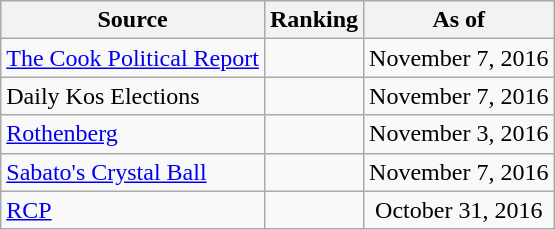<table class="wikitable" style="text-align:center">
<tr>
<th>Source</th>
<th>Ranking</th>
<th>As of</th>
</tr>
<tr>
<td align=left><a href='#'>The Cook Political Report</a></td>
<td></td>
<td>November 7, 2016</td>
</tr>
<tr>
<td align=left>Daily Kos Elections</td>
<td></td>
<td>November 7, 2016</td>
</tr>
<tr>
<td align=left><a href='#'>Rothenberg</a></td>
<td></td>
<td>November 3, 2016</td>
</tr>
<tr>
<td align=left><a href='#'>Sabato's Crystal Ball</a></td>
<td></td>
<td>November 7, 2016</td>
</tr>
<tr>
<td align="left"><a href='#'>RCP</a></td>
<td></td>
<td>October 31, 2016</td>
</tr>
</table>
